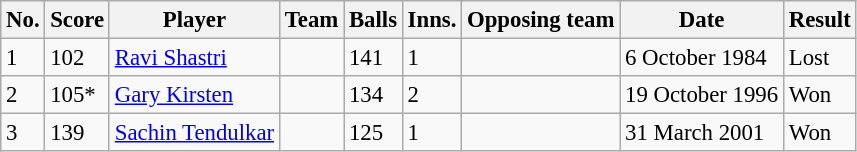<table class="wikitable sortable" style="font-size:95%">
<tr>
<th>No.</th>
<th>Score</th>
<th>Player</th>
<th>Team</th>
<th>Balls</th>
<th>Inns.</th>
<th>Opposing team</th>
<th>Date</th>
<th>Result</th>
</tr>
<tr>
<td>1</td>
<td>102</td>
<td><a href='#'>Ravi Shastri</a></td>
<td></td>
<td>141</td>
<td>1</td>
<td></td>
<td>6 October 1984</td>
<td>Lost</td>
</tr>
<tr>
<td>2</td>
<td>105*</td>
<td><a href='#'>Gary Kirsten</a></td>
<td></td>
<td>134</td>
<td>2</td>
<td></td>
<td>19 October 1996</td>
<td>Won</td>
</tr>
<tr>
<td>3</td>
<td>139</td>
<td><a href='#'>Sachin Tendulkar</a></td>
<td></td>
<td>125</td>
<td>1</td>
<td></td>
<td>31 March 2001</td>
<td>Won</td>
</tr>
</table>
